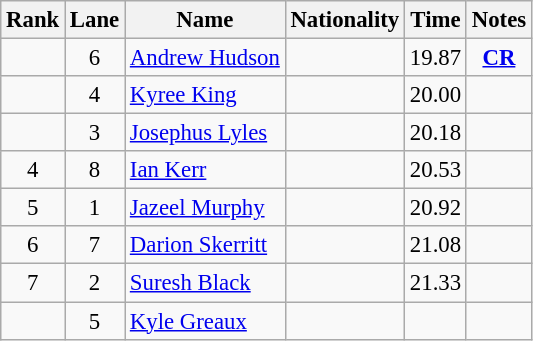<table class="wikitable sortable" style="text-align:center;font-size:95%">
<tr>
<th>Rank</th>
<th>Lane</th>
<th>Name</th>
<th>Nationality</th>
<th>Time</th>
<th>Notes</th>
</tr>
<tr>
<td></td>
<td>6</td>
<td align=left><a href='#'>Andrew Hudson</a></td>
<td align=left></td>
<td>19.87</td>
<td><strong><a href='#'>CR</a></strong></td>
</tr>
<tr>
<td></td>
<td>4</td>
<td align=left><a href='#'>Kyree King</a></td>
<td align=left></td>
<td>20.00</td>
<td></td>
</tr>
<tr>
<td></td>
<td>3</td>
<td align=left><a href='#'>Josephus Lyles</a></td>
<td align=left></td>
<td>20.18</td>
<td></td>
</tr>
<tr>
<td>4</td>
<td>8</td>
<td align=left><a href='#'>Ian Kerr</a></td>
<td align=left></td>
<td>20.53</td>
<td></td>
</tr>
<tr>
<td>5</td>
<td>1</td>
<td align=left><a href='#'>Jazeel Murphy</a></td>
<td align=left></td>
<td>20.92</td>
<td></td>
</tr>
<tr>
<td>6</td>
<td>7</td>
<td align=left><a href='#'>Darion Skerritt</a></td>
<td align=left></td>
<td>21.08</td>
<td></td>
</tr>
<tr>
<td>7</td>
<td>2</td>
<td align=left><a href='#'>Suresh Black</a></td>
<td align=left></td>
<td>21.33</td>
<td></td>
</tr>
<tr>
<td></td>
<td>5</td>
<td align=left><a href='#'>Kyle Greaux</a></td>
<td align=left></td>
<td></td>
<td></td>
</tr>
</table>
